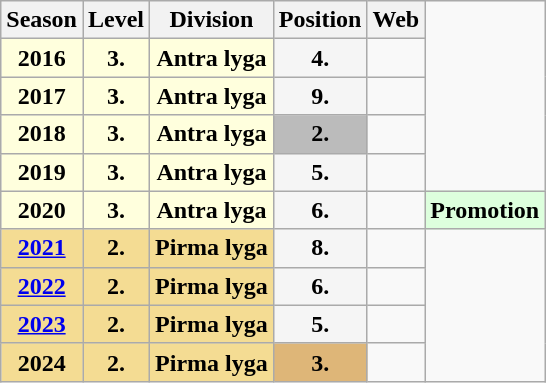<table class="wikitable">
<tr>
<th>Season</th>
<th>Level</th>
<th>Division</th>
<th>Position</th>
<th>Web</th>
</tr>
<tr>
<td bgcolor="#ffffdd" style="text-align:center;"><strong>2016</strong></td>
<td bgcolor="#ffffdd" style="text-align:center;"><strong>3.</strong></td>
<td bgcolor="#ffffdd" style="text-align:center;"><strong>Antra lyga</strong></td>
<td bgcolor="#F5f5F5" style="text-align:center;"><strong>4.</strong></td>
<td></td>
</tr>
<tr>
<td bgcolor="#ffffdd" style="text-align:center;"><strong>2017</strong></td>
<td bgcolor="#ffffdd" style="text-align:center;"><strong>3.</strong></td>
<td bgcolor="#ffffdd" style="text-align:center;"><strong>Antra lyga</strong></td>
<td bgcolor="#F5f5F5" style="text-align:center;"><strong>9.</strong></td>
<td></td>
</tr>
<tr>
<td bgcolor="#ffffdd" style="text-align:center;"><strong>2018</strong></td>
<td bgcolor="#ffffdd" style="text-align:center;"><strong>3.</strong></td>
<td bgcolor="#ffffdd" style="text-align:center;"><strong>Antra lyga</strong></td>
<td bgcolor="#BBBBBB" style="text-align:center;"><strong>2.</strong></td>
<td></td>
</tr>
<tr>
<td bgcolor="#ffffdd" style="text-align:center;"><strong>2019</strong></td>
<td bgcolor="#ffffdd" style="text-align:center;"><strong>3.</strong></td>
<td bgcolor="#ffffdd" style="text-align:center;"><strong>Antra lyga</strong></td>
<td bgcolor="#F5F5F5" style="text-align:center;"><strong>5.</strong></td>
<td></td>
</tr>
<tr>
<td bgcolor="#ffffdd" style="text-align:center;"><strong>2020</strong></td>
<td bgcolor="#ffffdd" style="text-align:center;"><strong>3.</strong></td>
<td bgcolor="#ffffdd" style="text-align:center;"><strong>Antra lyga</strong></td>
<td bgcolor="#F5F5F5" style="text-align:center;"><strong>6.</strong></td>
<td></td>
<td bgcolor="#DDFFDD" style="text-align:center;"> <strong>Promotion</strong></td>
</tr>
<tr>
<td bgcolor="#F4DC93" style="text-align:center;"><strong><a href='#'>2021</a></strong></td>
<td bgcolor="#F4DC93" style="text-align:center;"><strong>2.</strong></td>
<td bgcolor="#F4DC93" style="text-align:center;"><strong>Pirma lyga</strong></td>
<td bgcolor="#F5F5F5" style="text-align:center;"><strong>8.</strong></td>
<td></td>
</tr>
<tr>
<td bgcolor="#F4DC93" style="text-align:center;"><strong><a href='#'>2022</a></strong></td>
<td bgcolor="#F4DC93" style="text-align:center;"><strong>2.</strong></td>
<td bgcolor="#F4DC93" style="text-align:center;"><strong>Pirma lyga</strong></td>
<td bgcolor="#F5F5F5" style="text-align:center;"><strong>6.</strong></td>
<td></td>
</tr>
<tr>
<td bgcolor="#F4DC93" style="text-align:center;"><strong><a href='#'>2023</a></strong></td>
<td bgcolor="#F4DC93" style="text-align:center;"><strong>2.</strong></td>
<td bgcolor="#F4DC93" style="text-align:center;"><strong>Pirma lyga</strong></td>
<td bgcolor="#F5F5F5" style="text-align:center;"><strong>5.</strong></td>
<td></td>
</tr>
<tr>
<td bgcolor="#F4DC93" style="text-align:center;"><strong>2024</strong></td>
<td bgcolor="#F4DC93" style="text-align:center;"><strong>2.</strong></td>
<td bgcolor="#F4DC93" style="text-align:center;"><strong>Pirma lyga</strong></td>
<td bgcolor="#DEB678" style="text-align:center;"><strong>3.</strong></td>
<td></td>
</tr>
</table>
